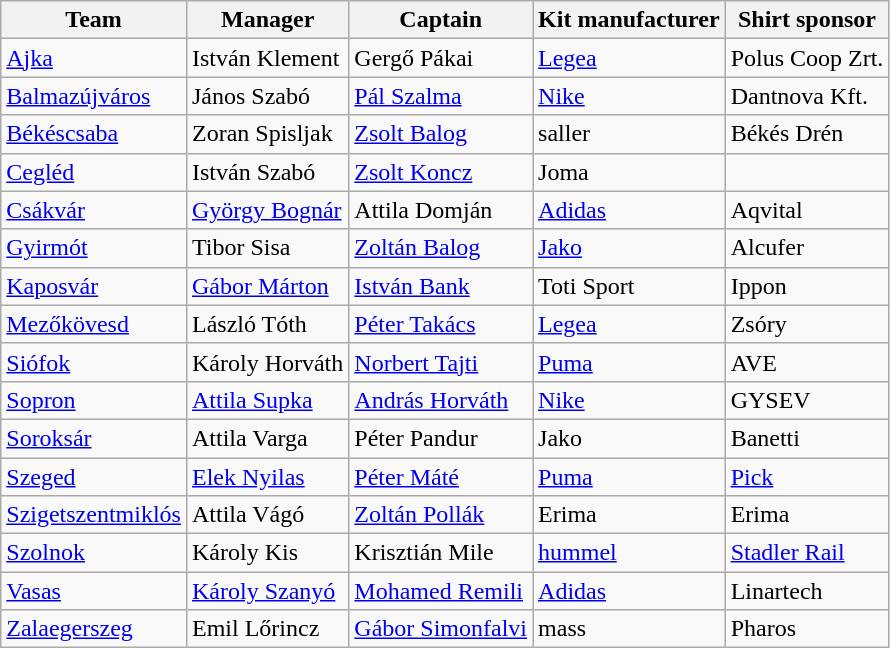<table class="wikitable sortable">
<tr>
<th>Team</th>
<th>Manager</th>
<th>Captain</th>
<th>Kit manufacturer</th>
<th>Shirt sponsor</th>
</tr>
<tr>
<td><a href='#'>Ajka</a></td>
<td> István Klement</td>
<td>Gergő Pákai</td>
<td><a href='#'>Legea</a></td>
<td>Polus Coop Zrt.</td>
</tr>
<tr>
<td><a href='#'>Balmazújváros</a></td>
<td> János Szabó</td>
<td><a href='#'>Pál Szalma</a></td>
<td><a href='#'>Nike</a></td>
<td>Dantnova Kft.</td>
</tr>
<tr>
<td><a href='#'>Békéscsaba</a></td>
<td> Zoran Spisljak</td>
<td><a href='#'>Zsolt Balog</a></td>
<td>saller</td>
<td>Békés Drén</td>
</tr>
<tr>
<td><a href='#'>Cegléd</a></td>
<td> István Szabó</td>
<td><a href='#'>Zsolt Koncz</a></td>
<td>Joma</td>
<td></td>
</tr>
<tr>
<td><a href='#'>Csákvár</a></td>
<td> <a href='#'>György Bognár</a></td>
<td>Attila Domján</td>
<td><a href='#'>Adidas</a></td>
<td>Aqvital</td>
</tr>
<tr>
<td><a href='#'>Gyirmót</a></td>
<td> Tibor Sisa</td>
<td><a href='#'>Zoltán Balog</a></td>
<td><a href='#'>Jako</a></td>
<td>Alcufer</td>
</tr>
<tr>
<td><a href='#'>Kaposvár</a></td>
<td> <a href='#'>Gábor Márton</a></td>
<td><a href='#'>István Bank</a></td>
<td>Toti Sport</td>
<td>Ippon</td>
</tr>
<tr>
<td><a href='#'>Mezőkövesd</a></td>
<td> László Tóth</td>
<td><a href='#'>Péter Takács</a></td>
<td><a href='#'>Legea</a></td>
<td>Zsóry</td>
</tr>
<tr>
<td><a href='#'>Siófok</a></td>
<td> Károly Horváth</td>
<td><a href='#'>Norbert Tajti</a></td>
<td><a href='#'>Puma</a></td>
<td>AVE</td>
</tr>
<tr>
<td><a href='#'>Sopron</a></td>
<td> <a href='#'>Attila Supka</a></td>
<td><a href='#'>András Horváth</a></td>
<td><a href='#'>Nike</a></td>
<td>GYSEV</td>
</tr>
<tr>
<td><a href='#'>Soroksár</a></td>
<td> Attila Varga</td>
<td>Péter Pandur</td>
<td>Jako</td>
<td>Banetti</td>
</tr>
<tr>
<td><a href='#'>Szeged</a></td>
<td> <a href='#'>Elek Nyilas</a></td>
<td><a href='#'>Péter Máté</a></td>
<td><a href='#'>Puma</a></td>
<td><a href='#'>Pick</a></td>
</tr>
<tr>
<td><a href='#'>Szigetszentmiklós</a></td>
<td> Attila Vágó</td>
<td><a href='#'>Zoltán Pollák</a></td>
<td>Erima</td>
<td>Erima</td>
</tr>
<tr>
<td><a href='#'>Szolnok</a></td>
<td> Károly Kis</td>
<td>Krisztián Mile</td>
<td><a href='#'>hummel</a></td>
<td><a href='#'>Stadler Rail</a></td>
</tr>
<tr>
<td><a href='#'>Vasas</a></td>
<td> <a href='#'>Károly Szanyó</a></td>
<td><a href='#'>Mohamed Remili</a></td>
<td><a href='#'>Adidas</a></td>
<td>Linartech</td>
</tr>
<tr>
<td><a href='#'>Zalaegerszeg</a></td>
<td> Emil Lőrincz</td>
<td><a href='#'>Gábor Simonfalvi</a></td>
<td>mass</td>
<td>Pharos</td>
</tr>
</table>
